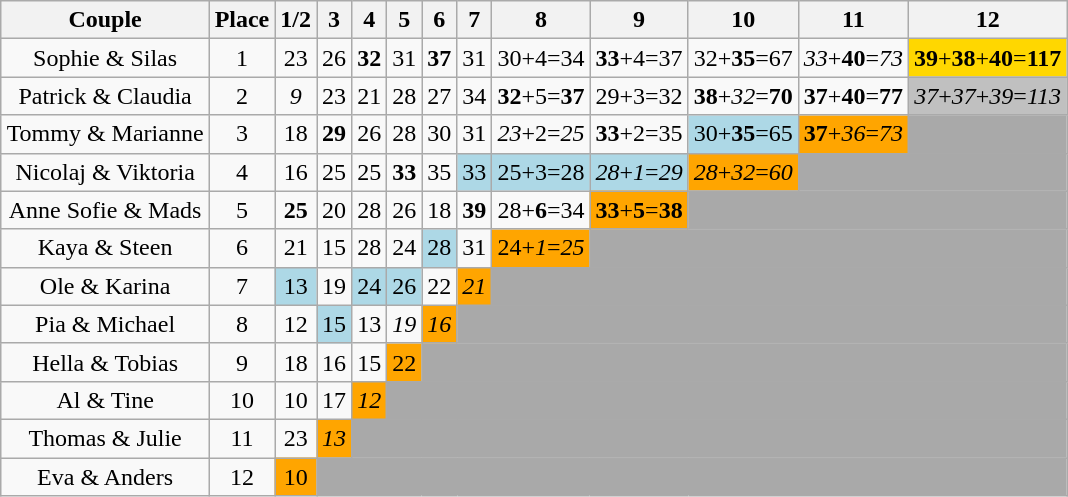<table class="wikitable sortable" style="text-align:center;margin:auto;">
<tr>
<th>Couple</th>
<th>Place</th>
<th>1/2</th>
<th>3</th>
<th>4</th>
<th>5</th>
<th>6</th>
<th>7</th>
<th>8</th>
<th>9</th>
<th>10</th>
<th>11</th>
<th>12</th>
</tr>
<tr>
<td style="text-align:center;">Sophie & Silas</td>
<td>1</td>
<td>23</td>
<td>26</td>
<td><span><strong>32</strong></span></td>
<td>31</td>
<td><span><strong>37</strong></span></td>
<td>31</td>
<td>30+4=34</td>
<td><span><strong>33</strong></span>+4=37</td>
<td>32+<span><strong>35</strong></span>=67</td>
<td><span><em>33</em></span>+<span><strong>40</strong></span>=<span><em>73</em></span></td>
<td style="background:gold;"><span><strong>39</strong></span>+<span><strong>38</strong></span>+<span><strong>40</strong></span>=<span><strong>117</strong></span></td>
</tr>
<tr>
<td style="text-align:center;">Patrick & Claudia</td>
<td>2</td>
<td><span><em>9</em></span></td>
<td>23</td>
<td>21</td>
<td>28</td>
<td>27</td>
<td>34</td>
<td><span><strong>32</strong></span>+5=<span><strong>37</strong></span></td>
<td>29+3=32</td>
<td><span><strong>38</strong></span>+<span><em>32</em></span>=<span><strong>70</strong></span></td>
<td><span><strong>37</strong></span>+<span><strong>40</strong></span>=<span><strong>77</strong></span></td>
<td style="background:silver;"><span><em>37</em></span>+<em><span>37</span></em>+<span><em>39</em></span>=<span><em>113</em></span></td>
</tr>
<tr>
<td style="text-align:center;">Tommy & Marianne</td>
<td>3</td>
<td>18</td>
<td><span><strong>29</strong></span></td>
<td>26</td>
<td>28</td>
<td>30</td>
<td>31</td>
<td><span><em>23</em></span>+2=<span><em>25</em></span></td>
<td><span><strong>33</strong></span>+2=35</td>
<td style="background:lightblue;">30+<span><strong>35</strong></span>=65</td>
<td style="background:Orange;"><span><strong>37</strong></span>+<span><em>36</em></span>=<span><em>73</em></span></td>
<td style="background:darkgray;" colspan="15"></td>
</tr>
<tr>
<td style="text-align:center;">Nicolaj & Viktoria</td>
<td>4</td>
<td>16</td>
<td>25</td>
<td>25</td>
<td><span><strong>33</strong></span></td>
<td>35</td>
<td style="background:lightblue;">33</td>
<td style="background:lightblue;">25+3=28</td>
<td style="background:lightblue;"><span><em>28</em></span>+<span><em>1</em></span>=<span><em>29</em></span></td>
<td style="background:orange;"><span><em>28</em></span>+<span><em>32</em></span>=<span><em>60</em></span></td>
<td style="background:darkgray;" colspan="15"></td>
</tr>
<tr>
<td style="text-align:center;">Anne Sofie & Mads</td>
<td>5</td>
<td><span><strong>25</strong></span></td>
<td>20</td>
<td>28</td>
<td>26</td>
<td>18</td>
<td><span><strong>39</strong></span></td>
<td>28+<span><strong>6</strong></span>=34</td>
<td style="background:orange;"><span><strong>33</strong></span>+<span><strong>5</strong></span>=<span><strong>38</strong></span></td>
<td style="background:darkgray;" colspan="15"></td>
</tr>
<tr>
<td style="text-align:center;">Kaya & Steen</td>
<td>6</td>
<td>21</td>
<td>15</td>
<td>28</td>
<td>24</td>
<td style="background:lightblue;">28</td>
<td>31</td>
<td style="background:orange;">24+<span><em>1</em></span>=<span><em>25</em></span></td>
<td style="background:darkgray;" colspan="15"></td>
</tr>
<tr>
<td style="text-align:center;">Ole & Karina</td>
<td>7</td>
<td style="background:lightblue;">13</td>
<td>19</td>
<td style="background:lightblue;">24</td>
<td style="background:lightblue;">26</td>
<td>22</td>
<td style="background:orange;"><span><em>21</em></span></td>
<td style="background:darkgray;" colspan="15"></td>
</tr>
<tr>
<td style="text-align:center;">Pia & Michael</td>
<td>8</td>
<td>12</td>
<td style="background:lightblue;">15</td>
<td>13</td>
<td><span><em>19</em></span></td>
<td style="background:orange;"><span><em>16</em></span></td>
<td style="background:darkgray;" colspan="15"></td>
</tr>
<tr>
<td style="text-align:center;">Hella & Tobias</td>
<td>9</td>
<td>18</td>
<td>16</td>
<td>15</td>
<td style="background:orange;">22</td>
<td style="background:darkgray;" colspan="15"></td>
</tr>
<tr>
<td style="text-align:center;">Al & Tine</td>
<td>10</td>
<td>10</td>
<td>17</td>
<td style="background:orange;"><span><em>12</em></span></td>
<td style="background:darkgray;" colspan="15"></td>
</tr>
<tr>
<td style="text-align:center;">Thomas & Julie</td>
<td>11</td>
<td>23</td>
<td style="background:orange;"><span><em>13</em></span></td>
<td style="background:darkgray;" colspan="15"></td>
</tr>
<tr>
<td style="text-align:center;">Eva & Anders</td>
<td>12</td>
<td style="background:orange;">10</td>
<td style="background:darkgray;" colspan="15"></td>
</tr>
</table>
